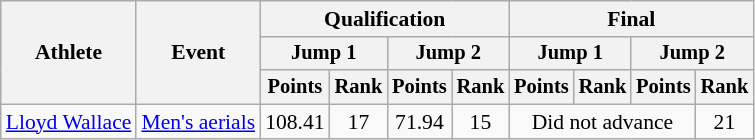<table class=wikitable style=font-size:90%>
<tr>
<th rowspan=3>Athlete</th>
<th rowspan=3>Event</th>
<th colspan=4>Qualification</th>
<th colspan=4>Final</th>
</tr>
<tr style=font-size:95%>
<th colspan=2>Jump 1</th>
<th colspan=2>Jump 2</th>
<th colspan=2>Jump 1</th>
<th colspan=2>Jump 2</th>
</tr>
<tr style=font-size:95%>
<th>Points</th>
<th>Rank</th>
<th>Points</th>
<th>Rank</th>
<th>Points</th>
<th>Rank</th>
<th>Points</th>
<th>Rank</th>
</tr>
<tr align=center>
<td align=left><a href='#'>Lloyd Wallace</a></td>
<td align=left><a href='#'>Men's aerials</a></td>
<td>108.41</td>
<td>17</td>
<td>71.94</td>
<td>15</td>
<td colspan=3>Did not advance</td>
<td>21</td>
</tr>
</table>
